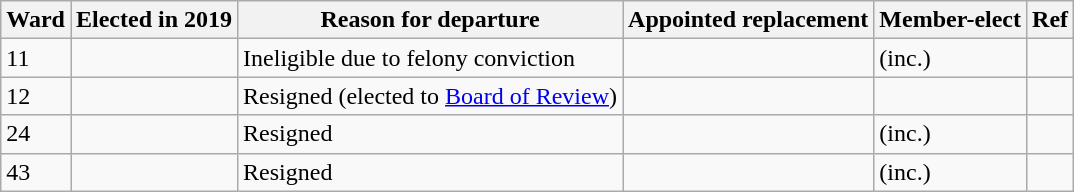<table class="wikitable sortable">
<tr>
<th>Ward</th>
<th>Elected in 2019</th>
<th>Reason for departure</th>
<th>Appointed replacement</th>
<th>Member-elect</th>
<th>Ref</th>
</tr>
<tr>
<td>11</td>
<td></td>
<td>Ineligible due to felony conviction</td>
<td></td>
<td> (inc.)</td>
<td></td>
</tr>
<tr>
<td>12</td>
<td></td>
<td>Resigned (elected to <a href='#'>Board of Review</a>)</td>
<td></td>
<td></td>
<td></td>
</tr>
<tr>
<td>24</td>
<td></td>
<td>Resigned</td>
<td></td>
<td> (inc.)</td>
<td></td>
</tr>
<tr>
<td>43</td>
<td></td>
<td>Resigned</td>
<td></td>
<td> (inc.)</td>
<td></td>
</tr>
</table>
